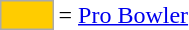<table>
<tr>
<td style="background:#fc0; border:1px solid #aaaaaa; width:2em;"></td>
<td>= <a href='#'>Pro Bowler</a></td>
</tr>
</table>
